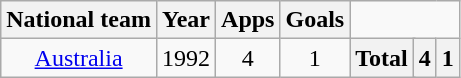<table class="wikitable" style="text-align:center">
<tr>
<th>National team</th>
<th>Year</th>
<th>Apps</th>
<th>Goals</th>
</tr>
<tr>
<td rowspan="11"><a href='#'>Australia</a></td>
<td>1992</td>
<td>4</td>
<td>1</td>
<th colspan="2">Total</th>
<th>4</th>
<th>1</th>
</tr>
</table>
